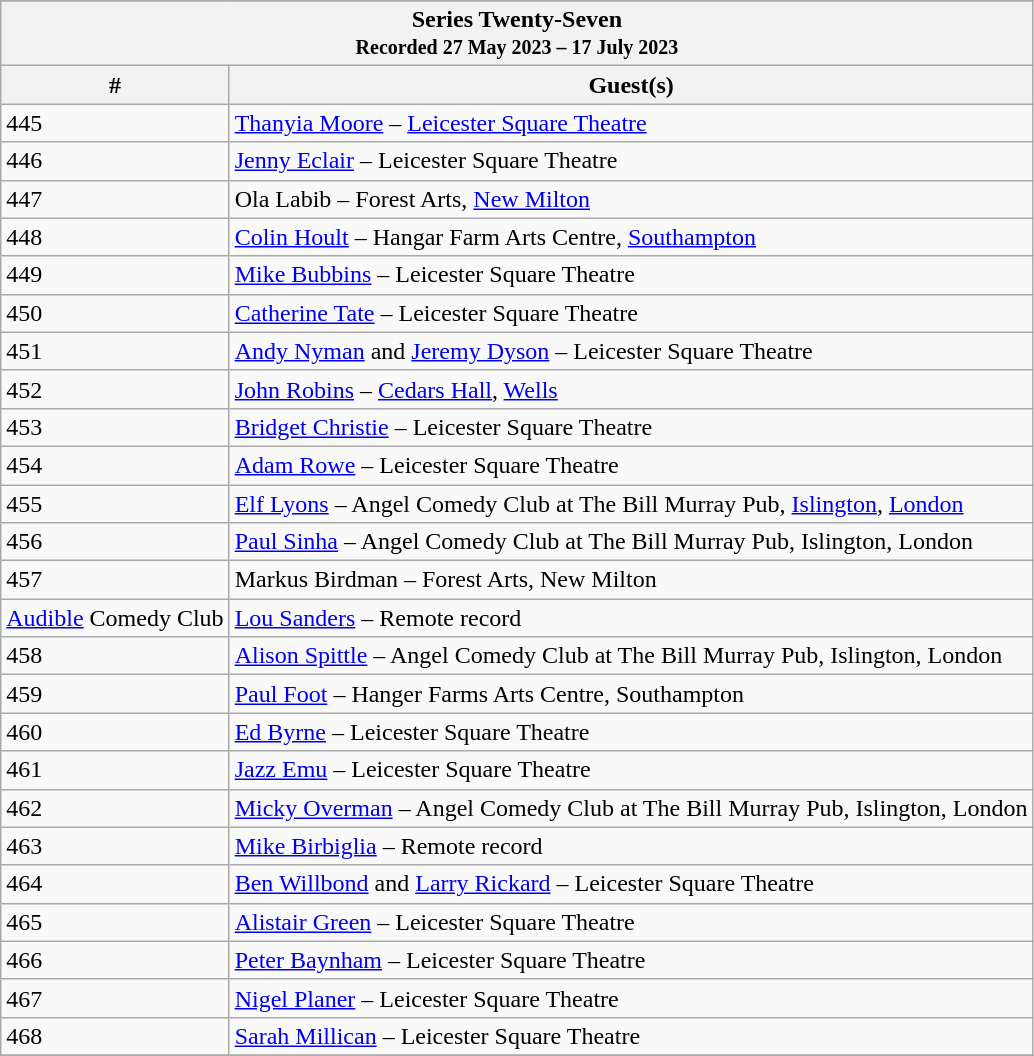<table class="wikitable">
<tr>
</tr>
<tr>
<th colspan="3">Series Twenty-Seven<br><small>Recorded 27 May 2023 – 17 July 2023 </small></th>
</tr>
<tr>
<th>#</th>
<th>Guest(s)</th>
</tr>
<tr>
<td>445</td>
<td><a href='#'>Thanyia Moore</a> – <a href='#'>Leicester Square Theatre</a></td>
</tr>
<tr>
<td>446</td>
<td><a href='#'>Jenny Eclair</a> – Leicester Square Theatre</td>
</tr>
<tr>
<td>447</td>
<td>Ola Labib – Forest Arts, <a href='#'>New Milton</a></td>
</tr>
<tr>
<td>448</td>
<td><a href='#'>Colin Hoult</a> – Hangar Farm Arts Centre, <a href='#'>Southampton</a></td>
</tr>
<tr>
<td>449</td>
<td><a href='#'>Mike Bubbins</a> – Leicester Square Theatre</td>
</tr>
<tr>
<td>450</td>
<td><a href='#'>Catherine Tate</a> – Leicester Square Theatre</td>
</tr>
<tr>
<td>451</td>
<td><a href='#'>Andy Nyman</a> and <a href='#'>Jeremy Dyson</a> – Leicester Square Theatre</td>
</tr>
<tr>
<td>452</td>
<td><a href='#'>John Robins</a> – <a href='#'>Cedars Hall</a>, <a href='#'>Wells</a></td>
</tr>
<tr>
<td>453</td>
<td><a href='#'>Bridget Christie</a> – Leicester Square Theatre</td>
</tr>
<tr>
<td>454</td>
<td><a href='#'>Adam Rowe</a> – Leicester Square Theatre</td>
</tr>
<tr>
<td>455</td>
<td><a href='#'>Elf Lyons</a> – Angel Comedy Club at The Bill Murray Pub, <a href='#'>Islington</a>, <a href='#'>London</a></td>
</tr>
<tr>
<td>456</td>
<td><a href='#'>Paul Sinha</a> – Angel Comedy Club at The Bill Murray Pub, Islington, London</td>
</tr>
<tr>
<td>457</td>
<td>Markus Birdman – Forest Arts, New Milton</td>
</tr>
<tr>
<td><a href='#'>Audible</a> Comedy Club</td>
<td><a href='#'>Lou Sanders</a> – Remote record</td>
</tr>
<tr>
<td>458</td>
<td><a href='#'>Alison Spittle</a> –  Angel Comedy Club at The Bill Murray Pub, Islington, London</td>
</tr>
<tr>
<td>459</td>
<td><a href='#'>Paul Foot</a> – Hanger Farms Arts Centre, Southampton</td>
</tr>
<tr>
<td>460</td>
<td><a href='#'>Ed Byrne</a> – Leicester Square Theatre</td>
</tr>
<tr>
<td>461</td>
<td><a href='#'>Jazz Emu</a> – Leicester Square Theatre</td>
</tr>
<tr>
<td>462</td>
<td><a href='#'>Micky Overman</a> –  Angel Comedy Club at The Bill Murray Pub, Islington, London</td>
</tr>
<tr>
<td>463</td>
<td><a href='#'>Mike Birbiglia</a> – Remote record</td>
</tr>
<tr>
<td>464</td>
<td><a href='#'>Ben Willbond</a> and <a href='#'>Larry Rickard</a> – Leicester Square Theatre</td>
</tr>
<tr>
<td>465</td>
<td><a href='#'>Alistair Green</a> – Leicester Square Theatre</td>
</tr>
<tr>
<td>466</td>
<td><a href='#'>Peter Baynham</a> – Leicester Square Theatre</td>
</tr>
<tr>
<td>467</td>
<td><a href='#'>Nigel Planer</a> – Leicester Square Theatre</td>
</tr>
<tr>
<td>468</td>
<td><a href='#'>Sarah Millican</a> – Leicester Square Theatre</td>
</tr>
<tr>
</tr>
</table>
